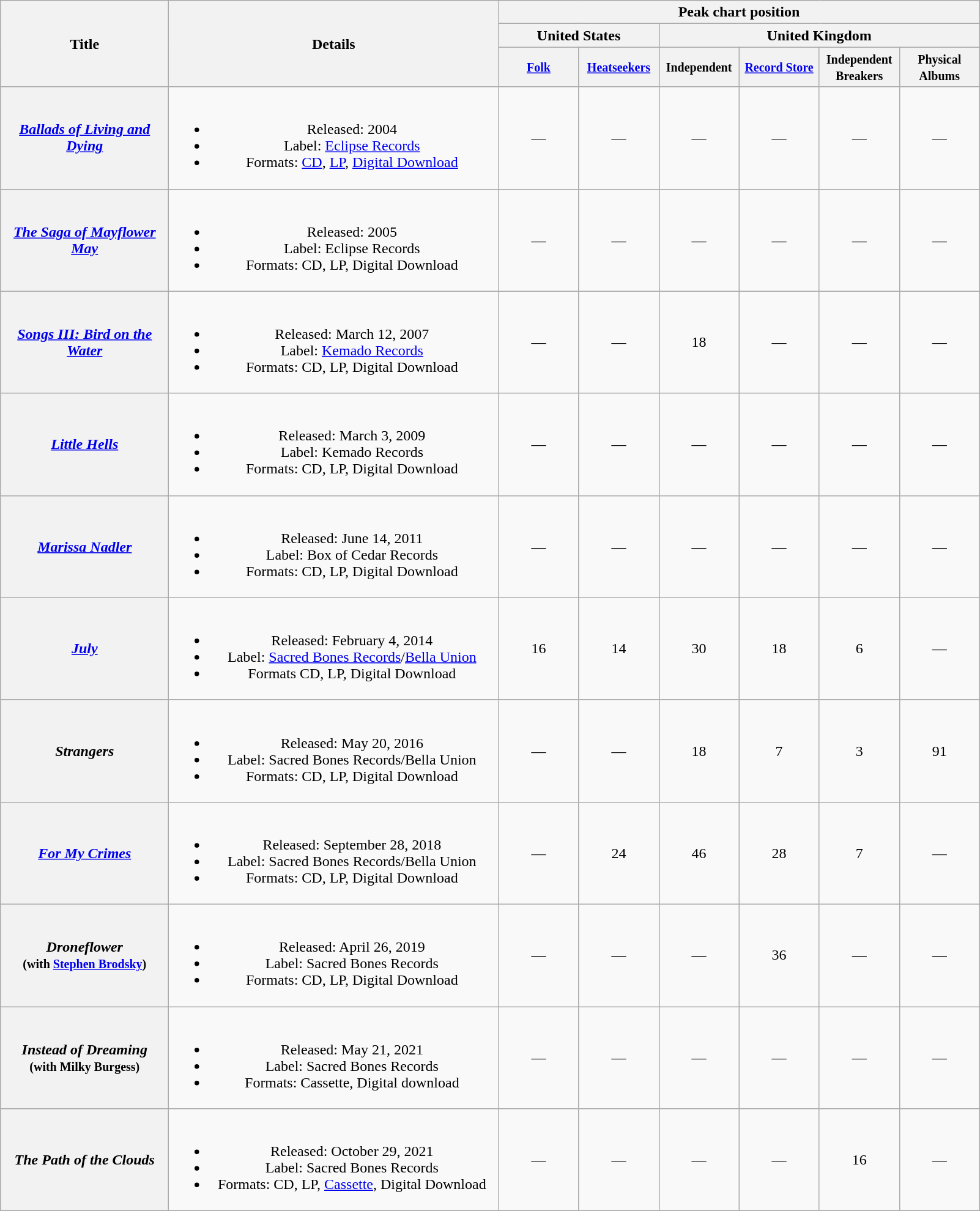<table class="wikitable plainrowheaders" style="text-align:center;">
<tr>
<th scope="col" rowspan="3" style="width:11em;">Title</th>
<th scope="col" rowspan="3" style="width:22em;">Details</th>
<th scope="col" colspan="6">Peak chart position</th>
</tr>
<tr>
<th scope="col" colspan="2">United States</th>
<th scope="col" colspan="4">United Kingdom</th>
</tr>
<tr>
<th scope="col" style="width:5em;"><small><a href='#'>Folk</a></small><br></th>
<th scope="col" style="width:5em;"><small><a href='#'>Heatseekers</a></small><br></th>
<th scope="col" style="width:5em;"><small>Independent</small><br></th>
<th scope="col" style="width:5em;"><small><a href='#'>Record Store</a></small><br></th>
<th scope="col" style="width:5em;"><small>Independent Breakers</small><br></th>
<th scope="col" style="width:5em;"><small>Physical Albums</small><br></th>
</tr>
<tr>
<th scope="row"><em><a href='#'>Ballads of Living and Dying</a></em></th>
<td><br><ul><li>Released: 2004</li><li>Label: <a href='#'>Eclipse Records</a></li><li>Formats: <a href='#'>CD</a>, <a href='#'>LP</a>, <a href='#'>Digital Download</a></li></ul></td>
<td>—</td>
<td>—</td>
<td>—</td>
<td>—</td>
<td>—</td>
<td>—</td>
</tr>
<tr>
<th scope="row"><em><a href='#'>The Saga of Mayflower May</a></em></th>
<td><br><ul><li>Released: 2005</li><li>Label: Eclipse Records</li><li>Formats: CD, LP, Digital Download</li></ul></td>
<td>—</td>
<td>—</td>
<td>—</td>
<td>—</td>
<td>—</td>
<td>—</td>
</tr>
<tr>
<th scope="row"><em><a href='#'>Songs III: Bird on the Water</a></em></th>
<td><br><ul><li>Released: March 12, 2007</li><li>Label: <a href='#'>Kemado Records</a></li><li>Formats: CD, LP, Digital Download</li></ul></td>
<td>—</td>
<td>—</td>
<td>18</td>
<td>—</td>
<td>—</td>
<td>—</td>
</tr>
<tr>
<th scope="row"><em><a href='#'>Little Hells</a></em></th>
<td><br><ul><li>Released: March 3, 2009</li><li>Label: Kemado Records</li><li>Formats: CD, LP, Digital Download</li></ul></td>
<td>—</td>
<td>—</td>
<td>—</td>
<td>—</td>
<td>—</td>
<td>—</td>
</tr>
<tr>
<th scope="row"><em><a href='#'>Marissa Nadler</a></em></th>
<td><br><ul><li>Released: June 14, 2011</li><li>Label: Box of Cedar Records</li><li>Formats: CD, LP, Digital Download</li></ul></td>
<td>—</td>
<td>—</td>
<td>—</td>
<td>—</td>
<td>—</td>
<td>—</td>
</tr>
<tr>
<th scope="row"><em><a href='#'>July</a></em></th>
<td><br><ul><li>Released: February 4, 2014</li><li>Label: <a href='#'>Sacred Bones Records</a>/<a href='#'>Bella Union</a></li><li>Formats CD, LP, Digital Download</li></ul></td>
<td>16</td>
<td>14</td>
<td>30</td>
<td>18</td>
<td>6</td>
<td>—</td>
</tr>
<tr>
<th scope="row"><em>Strangers</em></th>
<td><br><ul><li>Released: May 20, 2016</li><li>Label: Sacred Bones Records/Bella Union</li><li>Formats: CD, LP, Digital Download</li></ul></td>
<td>—</td>
<td>—</td>
<td>18</td>
<td>7</td>
<td>3</td>
<td>91</td>
</tr>
<tr>
<th scope="row"><em><a href='#'>For My Crimes</a></em></th>
<td><br><ul><li>Released: September 28, 2018</li><li>Label: Sacred Bones Records/Bella Union</li><li>Formats: CD, LP, Digital Download</li></ul></td>
<td>—</td>
<td>24</td>
<td>46</td>
<td>28</td>
<td>7</td>
<td>—</td>
</tr>
<tr>
<th scope="row"><em>Droneflower</em><br><small>(with <a href='#'>Stephen Brodsky</a>)</small></th>
<td><br><ul><li>Released: April 26, 2019</li><li>Label: Sacred Bones Records</li><li>Formats: CD, LP, Digital Download</li></ul></td>
<td>—</td>
<td>—</td>
<td>—</td>
<td>36</td>
<td>—</td>
<td>—</td>
</tr>
<tr>
<th scope="row"><em>Instead of Dreaming</em><br><small>(with Milky Burgess)</small></th>
<td><br><ul><li>Released: May 21, 2021</li><li>Label: Sacred Bones Records</li><li>Formats: Cassette, Digital download</li></ul></td>
<td>—</td>
<td>—</td>
<td>—</td>
<td>—</td>
<td>—</td>
<td>—</td>
</tr>
<tr>
<th scope="row"><em>The Path of the Clouds</em></th>
<td><br><ul><li>Released: October 29, 2021</li><li>Label: Sacred Bones Records</li><li>Formats: CD, LP, <a href='#'>Cassette</a>, Digital Download</li></ul></td>
<td>—</td>
<td>—</td>
<td>—</td>
<td>—</td>
<td>16</td>
<td>—</td>
</tr>
</table>
